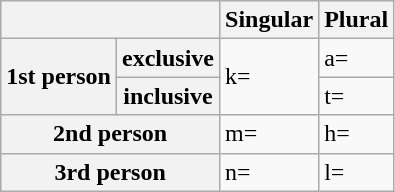<table class="wikitable">
<tr>
<th colspan="2"></th>
<th>Singular</th>
<th>Plural</th>
</tr>
<tr>
<th rowspan="2">1st person</th>
<th>exclusive</th>
<td rowspan="2">k=</td>
<td>a=</td>
</tr>
<tr>
<th>inclusive</th>
<td>t=</td>
</tr>
<tr>
<th colspan="2">2nd person</th>
<td>m=</td>
<td>h=</td>
</tr>
<tr>
<th colspan="2">3rd person</th>
<td>n=</td>
<td>l=</td>
</tr>
</table>
